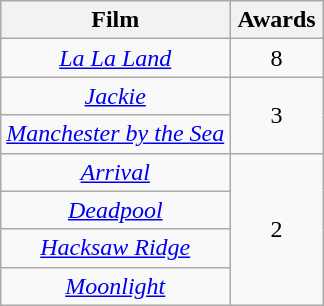<table class="wikitable" rowspan="2" style="text-align:center;" background: #f6e39c;>
<tr>
<th scope="col" style="text-align:center;">Film</th>
<th scope="col" style="width:55px;">Awards</th>
</tr>
<tr>
<td><em><a href='#'>La La Land</a></em></td>
<td style="text-align:center">8</td>
</tr>
<tr>
<td><em><a href='#'>Jackie</a></em></td>
<td rowspan=2 style="text-align:center">3</td>
</tr>
<tr>
<td><em><a href='#'>Manchester by the Sea</a></em></td>
</tr>
<tr>
<td><em><a href='#'>Arrival</a></em></td>
<td rowspan=4 style="text-align:center">2</td>
</tr>
<tr>
<td><em><a href='#'>Deadpool</a></em></td>
</tr>
<tr>
<td><em><a href='#'>Hacksaw Ridge</a></em></td>
</tr>
<tr>
<td><em><a href='#'>Moonlight</a></em></td>
</tr>
</table>
